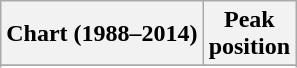<table class="wikitable sortable plainrowheaders" style="text-align:center">
<tr>
<th scope="col">Chart (1988–2014)</th>
<th scope="col">Peak<br>position</th>
</tr>
<tr>
</tr>
<tr>
</tr>
<tr>
</tr>
<tr>
</tr>
<tr>
</tr>
<tr>
</tr>
<tr>
</tr>
<tr>
</tr>
<tr>
</tr>
<tr>
</tr>
<tr>
</tr>
<tr>
</tr>
<tr>
</tr>
</table>
